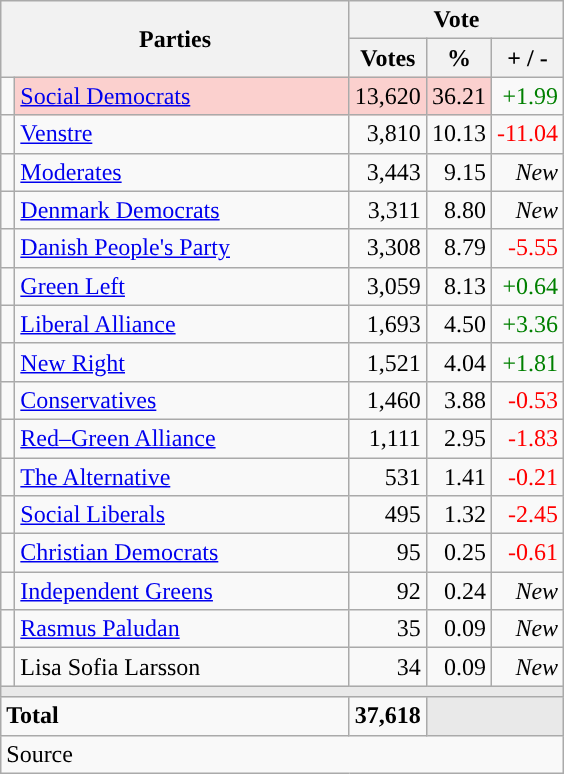<table class="wikitable" style="text-align:right;">
<tr>
<th style="text-align:centre;" rowspan="2" colspan="2" width="225">Parties</th>
<th colspan="3">Vote</th>
</tr>
<tr>
<th width="15">Votes</th>
<th width="15">%</th>
<th width="15">+ / -</th>
</tr>
<tr>
<td width="2" style="color:inherit;background:"></td>
<td bgcolor=#fbd0ce  align="left"><a href='#'>Social Democrats</a></td>
<td bgcolor=#fbd0ce>13,620</td>
<td bgcolor=#fbd0ce>36.21</td>
<td style=color:green;>+1.99</td>
</tr>
<tr>
<td width="2" style="color:inherit;background:"></td>
<td align="left"><a href='#'>Venstre</a></td>
<td>3,810</td>
<td>10.13</td>
<td style=color:red;>-11.04</td>
</tr>
<tr>
<td width="2" style="color:inherit;background:"></td>
<td align="left"><a href='#'>Moderates</a></td>
<td>3,443</td>
<td>9.15</td>
<td><em>New</em></td>
</tr>
<tr>
<td width="2" style="color:inherit;background:"></td>
<td align="left"><a href='#'>Denmark Democrats</a></td>
<td>3,311</td>
<td>8.80</td>
<td><em>New</em></td>
</tr>
<tr>
<td width="2" style="color:inherit;background:"></td>
<td align="left"><a href='#'>Danish People's Party</a></td>
<td>3,308</td>
<td>8.79</td>
<td style=color:red;>-5.55</td>
</tr>
<tr>
<td width="2" style="color:inherit;background:"></td>
<td align="left"><a href='#'>Green Left</a></td>
<td>3,059</td>
<td>8.13</td>
<td style=color:green;>+0.64</td>
</tr>
<tr>
<td width="2" style="color:inherit;background:"></td>
<td align="left"><a href='#'>Liberal Alliance</a></td>
<td>1,693</td>
<td>4.50</td>
<td style=color:green;>+3.36</td>
</tr>
<tr>
<td width="2" style="color:inherit;background:"></td>
<td align="left"><a href='#'>New Right</a></td>
<td>1,521</td>
<td>4.04</td>
<td style=color:green;>+1.81</td>
</tr>
<tr>
<td width="2" style="color:inherit;background:"></td>
<td align="left"><a href='#'>Conservatives</a></td>
<td>1,460</td>
<td>3.88</td>
<td style=color:red;>-0.53</td>
</tr>
<tr>
<td width="2" style="color:inherit;background:"></td>
<td align="left"><a href='#'>Red–Green Alliance</a></td>
<td>1,111</td>
<td>2.95</td>
<td style=color:red;>-1.83</td>
</tr>
<tr>
<td width="2" style="color:inherit;background:"></td>
<td align="left"><a href='#'>The Alternative</a></td>
<td>531</td>
<td>1.41</td>
<td style=color:red;>-0.21</td>
</tr>
<tr>
<td width="2" style="color:inherit;background:"></td>
<td align="left"><a href='#'>Social Liberals</a></td>
<td>495</td>
<td>1.32</td>
<td style=color:red;>-2.45</td>
</tr>
<tr>
<td width="2" style="color:inherit;background:"></td>
<td align="left"><a href='#'>Christian Democrats</a></td>
<td>95</td>
<td>0.25</td>
<td style=color:red;>-0.61</td>
</tr>
<tr>
<td width="2" style="color:inherit;background:"></td>
<td align="left"><a href='#'>Independent Greens</a></td>
<td>92</td>
<td>0.24</td>
<td><em>New</em></td>
</tr>
<tr>
<td width="2" style="color:inherit;background:"></td>
<td align="left"><a href='#'>Rasmus Paludan</a></td>
<td>35</td>
<td>0.09</td>
<td><em>New</em></td>
</tr>
<tr>
<td width="2" style="color:inherit;background:"></td>
<td align="left">Lisa Sofia Larsson</td>
<td>34</td>
<td>0.09</td>
<td><em>New</em></td>
</tr>
<tr>
<td colspan="7" bgcolor="#E9E9E9"></td>
</tr>
<tr>
<td align="left" colspan="2"><strong>Total</strong></td>
<td><strong>37,618</strong></td>
<td bgcolor="#E9E9E9" colspan="2"></td>
</tr>
<tr>
<td align="left" colspan="6">Source</td>
</tr>
</table>
